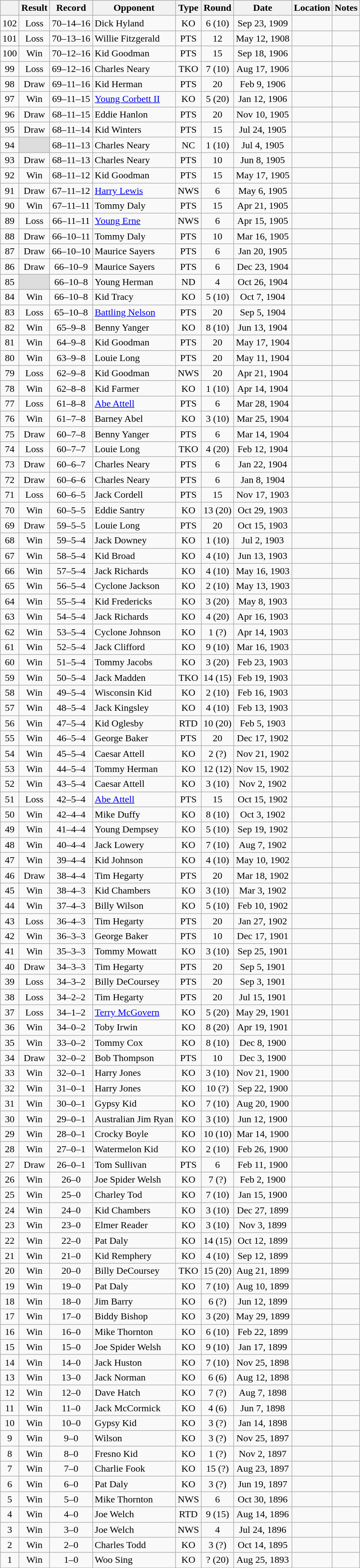<table class="wikitable mw-collapsible" style="text-align:center">
<tr>
<th></th>
<th>Result</th>
<th>Record</th>
<th>Opponent</th>
<th>Type</th>
<th>Round</th>
<th>Date</th>
<th>Location</th>
<th>Notes</th>
</tr>
<tr>
<td>102</td>
<td>Loss</td>
<td>70–14–16 </td>
<td style="text-align:left;">Dick Hyland</td>
<td>KO</td>
<td>6 (10)</td>
<td>Sep 23, 1909</td>
<td style="text-align:left;"></td>
<td></td>
</tr>
<tr>
<td>101</td>
<td>Loss</td>
<td>70–13–16 </td>
<td style="text-align:left;">Willie Fitzgerald</td>
<td>PTS</td>
<td>12</td>
<td>May 12, 1908</td>
<td style="text-align:left;"></td>
<td></td>
</tr>
<tr>
<td>100</td>
<td>Win</td>
<td>70–12–16 </td>
<td style="text-align:left;">Kid Goodman</td>
<td>PTS</td>
<td>15</td>
<td>Sep 18, 1906</td>
<td style="text-align:left;"></td>
<td></td>
</tr>
<tr>
<td>99</td>
<td>Loss</td>
<td>69–12–16 </td>
<td style="text-align:left;">Charles Neary</td>
<td>TKO</td>
<td>7 (10)</td>
<td>Aug 17, 1906</td>
<td style="text-align:left;"></td>
<td></td>
</tr>
<tr>
<td>98</td>
<td>Draw</td>
<td>69–11–16 </td>
<td style="text-align:left;">Kid Herman</td>
<td>PTS</td>
<td>20</td>
<td>Feb 9, 1906</td>
<td style="text-align:left;"></td>
<td></td>
</tr>
<tr>
<td>97</td>
<td>Win</td>
<td>69–11–15 </td>
<td style="text-align:left;"><a href='#'>Young Corbett II</a></td>
<td>KO</td>
<td>5 (20)</td>
<td>Jan 12, 1906</td>
<td style="text-align:left;"></td>
<td></td>
</tr>
<tr>
<td>96</td>
<td>Draw</td>
<td>68–11–15 </td>
<td style="text-align:left;">Eddie Hanlon</td>
<td>PTS</td>
<td>20</td>
<td>Nov 10, 1905</td>
<td style="text-align:left;"></td>
<td></td>
</tr>
<tr>
<td>95</td>
<td>Draw</td>
<td>68–11–14 </td>
<td style="text-align:left;">Kid Winters</td>
<td>PTS</td>
<td>15</td>
<td>Jul 24, 1905</td>
<td style="text-align:left;"></td>
<td></td>
</tr>
<tr>
<td>94</td>
<td style="background:#DDD"></td>
<td>68–11–13 </td>
<td style="text-align:left;">Charles Neary</td>
<td>NC</td>
<td>1 (10)</td>
<td>Jul 4, 1905</td>
<td style="text-align:left;"></td>
<td></td>
</tr>
<tr>
<td>93</td>
<td>Draw</td>
<td>68–11–13 </td>
<td style="text-align:left;">Charles Neary</td>
<td>PTS</td>
<td>10</td>
<td>Jun 8, 1905</td>
<td style="text-align:left;"></td>
<td></td>
</tr>
<tr>
<td>92</td>
<td>Win</td>
<td>68–11–12 </td>
<td style="text-align:left;">Kid Goodman</td>
<td>PTS</td>
<td>15</td>
<td>May 17, 1905</td>
<td style="text-align:left;"></td>
<td></td>
</tr>
<tr>
<td>91</td>
<td>Draw</td>
<td>67–11–12 </td>
<td style="text-align:left;"><a href='#'>Harry Lewis</a></td>
<td>NWS</td>
<td>6</td>
<td>May 6, 1905</td>
<td style="text-align:left;"></td>
<td></td>
</tr>
<tr>
<td>90</td>
<td>Win</td>
<td>67–11–11 </td>
<td style="text-align:left;">Tommy Daly</td>
<td>PTS</td>
<td>15</td>
<td>Apr 21, 1905</td>
<td style="text-align:left;"></td>
<td></td>
</tr>
<tr>
<td>89</td>
<td>Loss</td>
<td>66–11–11 </td>
<td style="text-align:left;"><a href='#'>Young Erne</a></td>
<td>NWS</td>
<td>6</td>
<td>Apr 15, 1905</td>
<td style="text-align:left;"></td>
<td></td>
</tr>
<tr>
<td>88</td>
<td>Draw</td>
<td>66–10–11 </td>
<td style="text-align:left;">Tommy Daly</td>
<td>PTS</td>
<td>10</td>
<td>Mar 16, 1905</td>
<td style="text-align:left;"></td>
<td></td>
</tr>
<tr>
<td>87</td>
<td>Draw</td>
<td>66–10–10 </td>
<td style="text-align:left;">Maurice Sayers</td>
<td>PTS</td>
<td>6</td>
<td>Jan 20, 1905</td>
<td style="text-align:left;"></td>
<td></td>
</tr>
<tr>
<td>86</td>
<td>Draw</td>
<td>66–10–9 </td>
<td style="text-align:left;">Maurice Sayers</td>
<td>PTS</td>
<td>6</td>
<td>Dec 23, 1904</td>
<td style="text-align:left;"></td>
<td></td>
</tr>
<tr>
<td>85</td>
<td style="background:#DDD"></td>
<td>66–10–8 </td>
<td style="text-align:left;">Young Herman</td>
<td>ND</td>
<td>4</td>
<td>Oct 26, 1904</td>
<td style="text-align:left;"></td>
<td></td>
</tr>
<tr>
<td>84</td>
<td>Win</td>
<td>66–10–8</td>
<td style="text-align:left;">Kid Tracy</td>
<td>KO</td>
<td>5 (10)</td>
<td>Oct 7, 1904</td>
<td style="text-align:left;"></td>
<td></td>
</tr>
<tr>
<td>83</td>
<td>Loss</td>
<td>65–10–8</td>
<td style="text-align:left;"><a href='#'>Battling Nelson</a></td>
<td>PTS</td>
<td>20</td>
<td>Sep 5, 1904</td>
<td style="text-align:left;"></td>
<td></td>
</tr>
<tr>
<td>82</td>
<td>Win</td>
<td>65–9–8</td>
<td style="text-align:left;">Benny Yanger</td>
<td>KO</td>
<td>8 (10)</td>
<td>Jun 13, 1904</td>
<td style="text-align:left;"></td>
<td></td>
</tr>
<tr>
<td>81</td>
<td>Win</td>
<td>64–9–8</td>
<td style="text-align:left;">Kid Goodman</td>
<td>PTS</td>
<td>20</td>
<td>May 17, 1904</td>
<td style="text-align:left;"></td>
<td></td>
</tr>
<tr>
<td>80</td>
<td>Win</td>
<td>63–9–8</td>
<td style="text-align:left;">Louie Long</td>
<td>PTS</td>
<td>20</td>
<td>May 11, 1904</td>
<td style="text-align:left;"></td>
<td></td>
</tr>
<tr>
<td>79</td>
<td>Loss</td>
<td>62–9–8</td>
<td style="text-align:left;">Kid Goodman</td>
<td>NWS</td>
<td>20</td>
<td>Apr 21, 1904</td>
<td style="text-align:left;"></td>
<td></td>
</tr>
<tr>
<td>78</td>
<td>Win</td>
<td>62–8–8</td>
<td style="text-align:left;">Kid Farmer</td>
<td>KO</td>
<td>1 (10)</td>
<td>Apr 14, 1904</td>
<td style="text-align:left;"></td>
<td></td>
</tr>
<tr>
<td>77</td>
<td>Loss</td>
<td>61–8–8</td>
<td style="text-align:left;"><a href='#'>Abe Attell</a></td>
<td>PTS</td>
<td>6</td>
<td>Mar 28, 1904</td>
<td style="text-align:left;"></td>
<td></td>
</tr>
<tr>
<td>76</td>
<td>Win</td>
<td>61–7–8</td>
<td style="text-align:left;">Barney Abel</td>
<td>KO</td>
<td>3 (10)</td>
<td>Mar 25, 1904</td>
<td style="text-align:left;"></td>
<td></td>
</tr>
<tr>
<td>75</td>
<td>Draw</td>
<td>60–7–8</td>
<td style="text-align:left;">Benny Yanger</td>
<td>PTS</td>
<td>6</td>
<td>Mar 14, 1904</td>
<td style="text-align:left;"></td>
<td></td>
</tr>
<tr>
<td>74</td>
<td>Loss</td>
<td>60–7–7</td>
<td style="text-align:left;">Louie Long</td>
<td>TKO</td>
<td>4 (20)</td>
<td>Feb 12, 1904</td>
<td style="text-align:left;"></td>
<td></td>
</tr>
<tr>
<td>73</td>
<td>Draw</td>
<td>60–6–7</td>
<td style="text-align:left;">Charles Neary</td>
<td>PTS</td>
<td>6</td>
<td>Jan 22, 1904</td>
<td style="text-align:left;"></td>
<td></td>
</tr>
<tr>
<td>72</td>
<td>Draw</td>
<td>60–6–6</td>
<td style="text-align:left;">Charles Neary</td>
<td>PTS</td>
<td>6</td>
<td>Jan 8, 1904</td>
<td style="text-align:left;"></td>
<td></td>
</tr>
<tr>
<td>71</td>
<td>Loss</td>
<td>60–6–5</td>
<td style="text-align:left;">Jack Cordell</td>
<td>PTS</td>
<td>15</td>
<td>Nov 17, 1903</td>
<td style="text-align:left;"></td>
<td></td>
</tr>
<tr>
<td>70</td>
<td>Win</td>
<td>60–5–5</td>
<td style="text-align:left;">Eddie Santry</td>
<td>KO</td>
<td>13 (20)</td>
<td>Oct 29, 1903</td>
<td style="text-align:left;"></td>
<td></td>
</tr>
<tr>
<td>69</td>
<td>Draw</td>
<td>59–5–5</td>
<td style="text-align:left;">Louie Long</td>
<td>PTS</td>
<td>20</td>
<td>Oct 15, 1903</td>
<td style="text-align:left;"></td>
<td></td>
</tr>
<tr>
<td>68</td>
<td>Win</td>
<td>59–5–4</td>
<td style="text-align:left;">Jack Downey</td>
<td>KO</td>
<td>1 (10)</td>
<td>Jul 2, 1903</td>
<td style="text-align:left;"></td>
<td></td>
</tr>
<tr>
<td>67</td>
<td>Win</td>
<td>58–5–4</td>
<td style="text-align:left;">Kid Broad</td>
<td>KO</td>
<td>4 (10)</td>
<td>Jun 13, 1903</td>
<td style="text-align:left;"></td>
<td></td>
</tr>
<tr>
<td>66</td>
<td>Win</td>
<td>57–5–4</td>
<td style="text-align:left;">Jack Richards</td>
<td>KO</td>
<td>4 (10)</td>
<td>May 16, 1903</td>
<td style="text-align:left;"></td>
<td></td>
</tr>
<tr>
<td>65</td>
<td>Win</td>
<td>56–5–4</td>
<td style="text-align:left;">Cyclone Jackson</td>
<td>KO</td>
<td>2 (10)</td>
<td>May 13, 1903</td>
<td style="text-align:left;"></td>
<td></td>
</tr>
<tr>
<td>64</td>
<td>Win</td>
<td>55–5–4</td>
<td style="text-align:left;">Kid Fredericks</td>
<td>KO</td>
<td>3 (20)</td>
<td>May 8, 1903</td>
<td style="text-align:left;"></td>
<td></td>
</tr>
<tr>
<td>63</td>
<td>Win</td>
<td>54–5–4</td>
<td style="text-align:left;">Jack Richards</td>
<td>KO</td>
<td>4 (20)</td>
<td>Apr 16, 1903</td>
<td style="text-align:left;"></td>
<td></td>
</tr>
<tr>
<td>62</td>
<td>Win</td>
<td>53–5–4</td>
<td style="text-align:left;">Cyclone Johnson</td>
<td>KO</td>
<td>1 (?)</td>
<td>Apr 14, 1903</td>
<td style="text-align:left;"></td>
<td></td>
</tr>
<tr>
<td>61</td>
<td>Win</td>
<td>52–5–4</td>
<td style="text-align:left;">Jack Clifford</td>
<td>KO</td>
<td>9 (10)</td>
<td>Mar 16, 1903</td>
<td style="text-align:left;"></td>
<td></td>
</tr>
<tr>
<td>60</td>
<td>Win</td>
<td>51–5–4</td>
<td style="text-align:left;">Tommy Jacobs</td>
<td>KO</td>
<td>3 (20)</td>
<td>Feb 23, 1903</td>
<td style="text-align:left;"></td>
<td></td>
</tr>
<tr>
<td>59</td>
<td>Win</td>
<td>50–5–4</td>
<td style="text-align:left;">Jack Madden</td>
<td>TKO</td>
<td>14 (15)</td>
<td>Feb 19, 1903</td>
<td style="text-align:left;"></td>
<td></td>
</tr>
<tr>
<td>58</td>
<td>Win</td>
<td>49–5–4</td>
<td style="text-align:left;">Wisconsin Kid</td>
<td>KO</td>
<td>2 (10)</td>
<td>Feb 16, 1903</td>
<td style="text-align:left;"></td>
<td></td>
</tr>
<tr>
<td>57</td>
<td>Win</td>
<td>48–5–4</td>
<td style="text-align:left;">Jack Kingsley</td>
<td>KO</td>
<td>4 (10)</td>
<td>Feb 13, 1903</td>
<td style="text-align:left;"></td>
<td></td>
</tr>
<tr>
<td>56</td>
<td>Win</td>
<td>47–5–4</td>
<td style="text-align:left;">Kid Oglesby</td>
<td>RTD</td>
<td>10 (20)</td>
<td>Feb 5, 1903</td>
<td style="text-align:left;"></td>
<td></td>
</tr>
<tr>
<td>55</td>
<td>Win</td>
<td>46–5–4</td>
<td style="text-align:left;">George Baker</td>
<td>PTS</td>
<td>20</td>
<td>Dec 17, 1902</td>
<td style="text-align:left;"></td>
<td></td>
</tr>
<tr>
<td>54</td>
<td>Win</td>
<td>45–5–4</td>
<td style="text-align:left;">Caesar Attell</td>
<td>KO</td>
<td>2 (?)</td>
<td>Nov 21, 1902</td>
<td style="text-align:left;"></td>
<td></td>
</tr>
<tr>
<td>53</td>
<td>Win</td>
<td>44–5–4</td>
<td style="text-align:left;">Tommy Herman</td>
<td>KO</td>
<td>12 (12)</td>
<td>Nov 15, 1902</td>
<td style="text-align:left;"></td>
<td></td>
</tr>
<tr>
<td>52</td>
<td>Win</td>
<td>43–5–4</td>
<td style="text-align:left;">Caesar Attell</td>
<td>KO</td>
<td>3 (10)</td>
<td>Nov 2, 1902</td>
<td style="text-align:left;"></td>
<td></td>
</tr>
<tr>
<td>51</td>
<td>Loss</td>
<td>42–5–4</td>
<td style="text-align:left;"><a href='#'>Abe Attell</a></td>
<td>PTS</td>
<td>15</td>
<td>Oct 15, 1902</td>
<td style="text-align:left;"></td>
<td></td>
</tr>
<tr>
<td>50</td>
<td>Win</td>
<td>42–4–4</td>
<td style="text-align:left;">Mike Duffy</td>
<td>KO</td>
<td>8 (10)</td>
<td>Oct 3, 1902</td>
<td style="text-align:left;"></td>
<td></td>
</tr>
<tr>
<td>49</td>
<td>Win</td>
<td>41–4–4</td>
<td style="text-align:left;">Young Dempsey</td>
<td>KO</td>
<td>5 (10)</td>
<td>Sep 19, 1902</td>
<td style="text-align:left;"></td>
<td></td>
</tr>
<tr>
<td>48</td>
<td>Win</td>
<td>40–4–4</td>
<td style="text-align:left;">Jack Lowery</td>
<td>KO</td>
<td>7 (10)</td>
<td>Aug 7, 1902</td>
<td style="text-align:left;"></td>
<td></td>
</tr>
<tr>
<td>47</td>
<td>Win</td>
<td>39–4–4</td>
<td style="text-align:left;">Kid Johnson</td>
<td>KO</td>
<td>4 (10)</td>
<td>May 10, 1902</td>
<td style="text-align:left;"></td>
<td></td>
</tr>
<tr>
<td>46</td>
<td>Draw</td>
<td>38–4–4</td>
<td style="text-align:left;">Tim Hegarty</td>
<td>PTS</td>
<td>20</td>
<td>Mar 18, 1902</td>
<td style="text-align:left;"></td>
<td></td>
</tr>
<tr>
<td>45</td>
<td>Win</td>
<td>38–4–3</td>
<td style="text-align:left;">Kid Chambers</td>
<td>KO</td>
<td>3 (10)</td>
<td>Mar 3, 1902</td>
<td style="text-align:left;"></td>
<td></td>
</tr>
<tr>
<td>44</td>
<td>Win</td>
<td>37–4–3</td>
<td style="text-align:left;">Billy Wilson</td>
<td>KO</td>
<td>5 (10)</td>
<td>Feb 10, 1902</td>
<td style="text-align:left;"></td>
<td></td>
</tr>
<tr>
<td>43</td>
<td>Loss</td>
<td>36–4–3</td>
<td style="text-align:left;">Tim Hegarty</td>
<td>PTS</td>
<td>20</td>
<td>Jan 27, 1902</td>
<td style="text-align:left;"></td>
<td></td>
</tr>
<tr>
<td>42</td>
<td>Win</td>
<td>36–3–3</td>
<td style="text-align:left;">George Baker</td>
<td>PTS</td>
<td>10</td>
<td>Dec 17, 1901</td>
<td style="text-align:left;"></td>
<td></td>
</tr>
<tr>
<td>41</td>
<td>Win</td>
<td>35–3–3</td>
<td style="text-align:left;">Tommy Mowatt</td>
<td>KO</td>
<td>3 (10)</td>
<td>Sep 25, 1901</td>
<td style="text-align:left;"></td>
<td></td>
</tr>
<tr>
<td>40</td>
<td>Draw</td>
<td>34–3–3</td>
<td style="text-align:left;">Tim Hegarty</td>
<td>PTS</td>
<td>20</td>
<td>Sep 5, 1901</td>
<td style="text-align:left;"></td>
<td></td>
</tr>
<tr>
<td>39</td>
<td>Loss</td>
<td>34–3–2</td>
<td style="text-align:left;">Billy DeCoursey</td>
<td>PTS</td>
<td>20</td>
<td>Sep 3, 1901</td>
<td style="text-align:left;"></td>
<td></td>
</tr>
<tr>
<td>38</td>
<td>Loss</td>
<td>34–2–2</td>
<td style="text-align:left;">Tim Hegarty</td>
<td>PTS</td>
<td>20</td>
<td>Jul 15, 1901</td>
<td style="text-align:left;"></td>
<td></td>
</tr>
<tr>
<td>37</td>
<td>Loss</td>
<td>34–1–2</td>
<td style="text-align:left;"><a href='#'>Terry McGovern</a></td>
<td>KO</td>
<td>5 (20)</td>
<td>May 29, 1901</td>
<td style="text-align:left;"></td>
<td style="text-align:left;"></td>
</tr>
<tr>
<td>36</td>
<td>Win</td>
<td>34–0–2</td>
<td style="text-align:left;">Toby Irwin</td>
<td>KO</td>
<td>8 (20)</td>
<td>Apr 19, 1901</td>
<td style="text-align:left;"></td>
<td></td>
</tr>
<tr>
<td>35</td>
<td>Win</td>
<td>33–0–2</td>
<td style="text-align:left;">Tommy Cox</td>
<td>KO</td>
<td>8 (10)</td>
<td>Dec 8, 1900</td>
<td style="text-align:left;"></td>
<td></td>
</tr>
<tr>
<td>34</td>
<td>Draw</td>
<td>32–0–2</td>
<td style="text-align:left;">Bob Thompson</td>
<td>PTS</td>
<td>10</td>
<td>Dec 3, 1900</td>
<td style="text-align:left;"></td>
<td></td>
</tr>
<tr>
<td>33</td>
<td>Win</td>
<td>32–0–1</td>
<td style="text-align:left;">Harry Jones</td>
<td>KO</td>
<td>3 (10)</td>
<td>Nov 21, 1900</td>
<td style="text-align:left;"></td>
<td></td>
</tr>
<tr>
<td>32</td>
<td>Win</td>
<td>31–0–1</td>
<td style="text-align:left;">Harry Jones</td>
<td>KO</td>
<td>10 (?)</td>
<td>Sep 22, 1900</td>
<td style="text-align:left;"></td>
<td></td>
</tr>
<tr>
<td>31</td>
<td>Win</td>
<td>30–0–1</td>
<td style="text-align:left;">Gypsy Kid</td>
<td>KO</td>
<td>7 (10)</td>
<td>Aug 20, 1900</td>
<td style="text-align:left;"></td>
<td></td>
</tr>
<tr>
<td>30</td>
<td>Win</td>
<td>29–0–1</td>
<td style="text-align:left;">Australian Jim Ryan</td>
<td>KO</td>
<td>3 (10)</td>
<td>Jun 12, 1900</td>
<td style="text-align:left;"></td>
<td></td>
</tr>
<tr>
<td>29</td>
<td>Win</td>
<td>28–0–1</td>
<td style="text-align:left;">Crocky Boyle</td>
<td>KO</td>
<td>10 (10)</td>
<td>Mar 14, 1900</td>
<td style="text-align:left;"></td>
<td></td>
</tr>
<tr>
<td>28</td>
<td>Win</td>
<td>27–0–1</td>
<td style="text-align:left;">Watermelon Kid</td>
<td>KO</td>
<td>2 (10)</td>
<td>Feb 26, 1900</td>
<td style="text-align:left;"></td>
<td></td>
</tr>
<tr>
<td>27</td>
<td>Draw</td>
<td>26–0–1</td>
<td style="text-align:left;">Tom Sullivan</td>
<td>PTS</td>
<td>6</td>
<td>Feb 11, 1900</td>
<td style="text-align:left;"></td>
<td></td>
</tr>
<tr>
<td>26</td>
<td>Win</td>
<td>26–0</td>
<td style="text-align:left;">Joe Spider Welsh</td>
<td>KO</td>
<td>7 (?)</td>
<td>Feb 2, 1900</td>
<td style="text-align:left;"></td>
<td></td>
</tr>
<tr>
<td>25</td>
<td>Win</td>
<td>25–0</td>
<td style="text-align:left;">Charley Tod</td>
<td>KO</td>
<td>7 (10)</td>
<td>Jan 15, 1900</td>
<td style="text-align:left;"></td>
<td></td>
</tr>
<tr>
<td>24</td>
<td>Win</td>
<td>24–0</td>
<td style="text-align:left;">Kid Chambers</td>
<td>KO</td>
<td>3 (10)</td>
<td>Dec 27, 1899</td>
<td style="text-align:left;"></td>
<td></td>
</tr>
<tr>
<td>23</td>
<td>Win</td>
<td>23–0</td>
<td style="text-align:left;">Elmer Reader</td>
<td>KO</td>
<td>3 (10)</td>
<td>Nov 3, 1899</td>
<td style="text-align:left;"></td>
<td></td>
</tr>
<tr>
<td>22</td>
<td>Win</td>
<td>22–0</td>
<td style="text-align:left;">Pat Daly</td>
<td>KO</td>
<td>14 (15)</td>
<td>Oct 12, 1899</td>
<td style="text-align:left;"></td>
<td></td>
</tr>
<tr>
<td>21</td>
<td>Win</td>
<td>21–0</td>
<td style="text-align:left;">Kid Remphery</td>
<td>KO</td>
<td>4 (10)</td>
<td>Sep 12, 1899</td>
<td style="text-align:left;"></td>
<td></td>
</tr>
<tr>
<td>20</td>
<td>Win</td>
<td>20–0</td>
<td style="text-align:left;">Billy DeCoursey</td>
<td>TKO</td>
<td>15 (20)</td>
<td>Aug 21, 1899</td>
<td style="text-align:left;"></td>
<td></td>
</tr>
<tr>
<td>19</td>
<td>Win</td>
<td>19–0</td>
<td style="text-align:left;">Pat Daly</td>
<td>KO</td>
<td>7 (10)</td>
<td>Aug 10, 1899</td>
<td style="text-align:left;"></td>
<td></td>
</tr>
<tr>
<td>18</td>
<td>Win</td>
<td>18–0</td>
<td style="text-align:left;">Jim Barry</td>
<td>KO</td>
<td>6 (?)</td>
<td>Jun 12, 1899</td>
<td style="text-align:left;"></td>
<td></td>
</tr>
<tr>
<td>17</td>
<td>Win</td>
<td>17–0</td>
<td style="text-align:left;">Biddy Bishop</td>
<td>KO</td>
<td>3 (20)</td>
<td>May 29, 1899</td>
<td style="text-align:left;"></td>
<td></td>
</tr>
<tr>
<td>16</td>
<td>Win</td>
<td>16–0</td>
<td style="text-align:left;">Mike Thornton</td>
<td>KO</td>
<td>6 (10)</td>
<td>Feb 22, 1899</td>
<td style="text-align:left;"></td>
<td></td>
</tr>
<tr>
<td>15</td>
<td>Win</td>
<td>15–0</td>
<td style="text-align:left;">Joe Spider Welsh</td>
<td>KO</td>
<td>9 (10)</td>
<td>Jan 17, 1899</td>
<td style="text-align:left;"></td>
<td></td>
</tr>
<tr>
<td>14</td>
<td>Win</td>
<td>14–0</td>
<td style="text-align:left;">Jack Huston</td>
<td>KO</td>
<td>7 (10)</td>
<td>Nov 25, 1898</td>
<td style="text-align:left;"></td>
<td></td>
</tr>
<tr>
<td>13</td>
<td>Win</td>
<td>13–0</td>
<td style="text-align:left;">Jack Norman</td>
<td>KO</td>
<td>6 (6)</td>
<td>Aug 12, 1898</td>
<td style="text-align:left;"></td>
<td></td>
</tr>
<tr>
<td>12</td>
<td>Win</td>
<td>12–0</td>
<td style="text-align:left;">Dave Hatch</td>
<td>KO</td>
<td>7 (?)</td>
<td>Aug 7, 1898</td>
<td style="text-align:left;"></td>
<td></td>
</tr>
<tr>
<td>11</td>
<td>Win</td>
<td>11–0</td>
<td style="text-align:left;">Jack McCormick</td>
<td>KO</td>
<td>4 (6)</td>
<td>Jun 7, 1898</td>
<td style="text-align:left;"></td>
<td></td>
</tr>
<tr>
<td>10</td>
<td>Win</td>
<td>10–0</td>
<td style="text-align:left;">Gypsy Kid</td>
<td>KO</td>
<td>3 (?)</td>
<td>Jan 14, 1898</td>
<td style="text-align:left;"></td>
<td></td>
</tr>
<tr>
<td>9</td>
<td>Win</td>
<td>9–0</td>
<td style="text-align:left;">Wilson</td>
<td>KO</td>
<td>3 (?)</td>
<td>Nov 25, 1897</td>
<td style="text-align:left;"></td>
<td></td>
</tr>
<tr>
<td>8</td>
<td>Win</td>
<td>8–0</td>
<td style="text-align:left;">Fresno Kid</td>
<td>KO</td>
<td>1 (?)</td>
<td>Nov 2, 1897</td>
<td style="text-align:left;"></td>
<td></td>
</tr>
<tr>
<td>7</td>
<td>Win</td>
<td>7–0</td>
<td style="text-align:left;">Charlie Fook</td>
<td>KO</td>
<td>15 (?)</td>
<td>Aug 23, 1897</td>
<td style="text-align:left;"></td>
<td></td>
</tr>
<tr>
<td>6</td>
<td>Win</td>
<td>6–0</td>
<td style="text-align:left;">Pat Daly</td>
<td>KO</td>
<td>3 (?)</td>
<td>Jun 19, 1897</td>
<td style="text-align:left;"></td>
<td></td>
</tr>
<tr>
<td>5</td>
<td>Win</td>
<td>5–0</td>
<td style="text-align:left;">Mike Thornton</td>
<td>NWS</td>
<td>6</td>
<td>Oct 30, 1896</td>
<td style="text-align:left;"></td>
<td></td>
</tr>
<tr>
<td>4</td>
<td>Win</td>
<td>4–0</td>
<td style="text-align:left;">Joe Welch</td>
<td>RTD</td>
<td>9 (15)</td>
<td>Aug 14, 1896</td>
<td style="text-align:left;"></td>
<td></td>
</tr>
<tr>
<td>3</td>
<td>Win</td>
<td>3–0</td>
<td style="text-align:left;">Joe Welch</td>
<td>NWS</td>
<td>4</td>
<td>Jul 24, 1896</td>
<td style="text-align:left;"></td>
<td></td>
</tr>
<tr>
<td>2</td>
<td>Win</td>
<td>2–0</td>
<td style="text-align:left;">Charles Todd</td>
<td>KO</td>
<td>3 (?)</td>
<td>Oct 14, 1895</td>
<td style="text-align:left;"></td>
<td></td>
</tr>
<tr>
<td>1</td>
<td>Win</td>
<td>1–0</td>
<td style="text-align:left;">Woo Sing</td>
<td>KO</td>
<td>? (20)</td>
<td>Aug 25, 1893</td>
<td style="text-align:left;"></td>
<td></td>
</tr>
<tr>
</tr>
</table>
